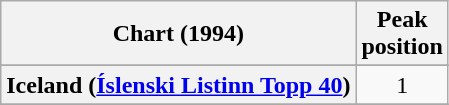<table class="wikitable sortable plainrowheaders" style="text-align:center">
<tr>
<th>Chart (1994)</th>
<th>Peak<br>position</th>
</tr>
<tr>
</tr>
<tr>
<th scope="row">Iceland (<a href='#'>Íslenski Listinn Topp 40</a>)</th>
<td>1</td>
</tr>
<tr>
</tr>
<tr>
</tr>
</table>
